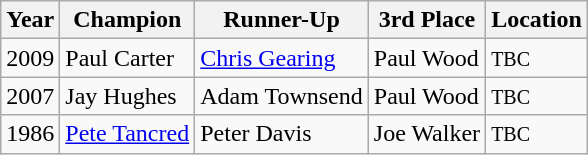<table class="wikitable">
<tr>
<th>Year</th>
<th>Champion</th>
<th>Runner-Up</th>
<th>3rd Place</th>
<th>Location</th>
</tr>
<tr>
<td>2009</td>
<td> Paul Carter</td>
<td> <a href='#'>Chris Gearing</a></td>
<td> Paul Wood</td>
<td> <small>TBC</small></td>
</tr>
<tr>
<td>2007</td>
<td> Jay Hughes</td>
<td> Adam Townsend</td>
<td> Paul Wood</td>
<td> <small>TBC</small></td>
</tr>
<tr>
<td>1986</td>
<td> <a href='#'>Pete Tancred</a></td>
<td> Peter Davis</td>
<td> Joe Walker</td>
<td> <small>TBC</small></td>
</tr>
</table>
